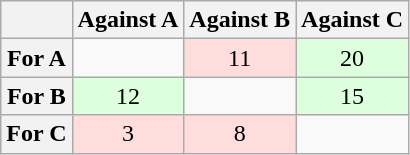<table class="wikitable" style="text-align:center">
<tr>
<th></th>
<th>Against A</th>
<th>Against B</th>
<th>Against C</th>
</tr>
<tr>
<th>For A</th>
<td></td>
<td bgcolor=#ffdddd>11</td>
<td bgcolor=#ddffdd>20</td>
</tr>
<tr>
<th>For B</th>
<td bgcolor=#ddffdd>12</td>
<td></td>
<td bgcolor=#ddffdd>15</td>
</tr>
<tr>
<th>For C</th>
<td bgcolor=#ffdddd>3</td>
<td bgcolor=#ffdddd>8</td>
<td></td>
</tr>
</table>
